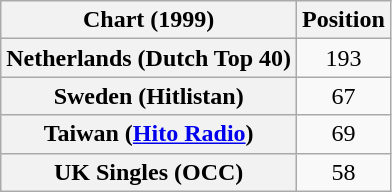<table class="wikitable sortable plainrowheaders" style="text-align:center">
<tr>
<th>Chart (1999)</th>
<th>Position</th>
</tr>
<tr>
<th scope="row">Netherlands (Dutch Top 40)</th>
<td>193</td>
</tr>
<tr>
<th scope="row">Sweden (Hitlistan)</th>
<td>67</td>
</tr>
<tr>
<th scope="row">Taiwan (<a href='#'>Hito Radio</a>)</th>
<td style="text-align:center;">69</td>
</tr>
<tr>
<th scope="row">UK Singles (OCC)</th>
<td>58</td>
</tr>
</table>
